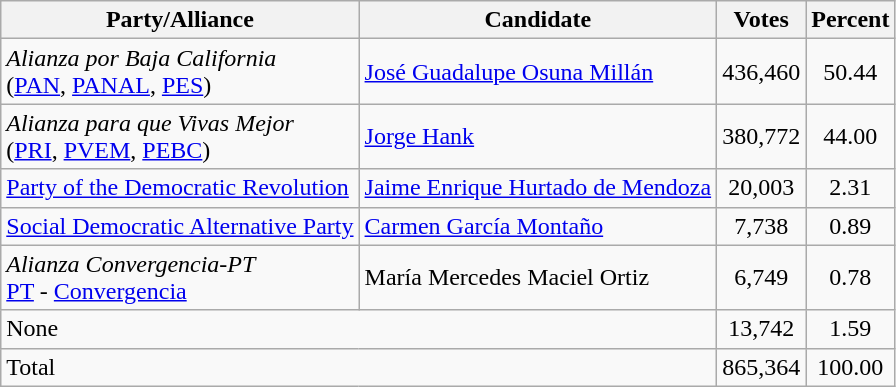<table class="wikitable">
<tr>
<th>Party/Alliance</th>
<th>Candidate</th>
<th>Votes</th>
<th>Percent</th>
</tr>
<tr>
<td><em>Alianza por Baja California</em> <br>(<a href='#'>PAN</a>, <a href='#'>PANAL</a>, <a href='#'>PES</a>)</td>
<td><a href='#'>José Guadalupe Osuna Millán</a></td>
<td style="text-align:center">436,460</td>
<td style="text-align:center">50.44</td>
</tr>
<tr>
<td><em>Alianza para que Vivas Mejor</em> <br>(<a href='#'>PRI</a>, <a href='#'>PVEM</a>, <a href='#'>PEBC</a>)</td>
<td><a href='#'>Jorge Hank</a></td>
<td style="text-align:center">380,772</td>
<td style="text-align:center">44.00</td>
</tr>
<tr>
<td><a href='#'>Party of the Democratic Revolution</a></td>
<td><a href='#'>Jaime Enrique Hurtado de Mendoza</a></td>
<td style="text-align:center">20,003</td>
<td style="text-align:center">2.31</td>
</tr>
<tr>
<td><a href='#'>Social Democratic Alternative Party</a></td>
<td><a href='#'>Carmen García Montaño</a></td>
<td style="text-align:center">7,738</td>
<td style="text-align:center">0.89</td>
</tr>
<tr>
<td><em>Alianza Convergencia-PT</em> <br> <a href='#'>PT</a> - <a href='#'>Convergencia</a></td>
<td>María Mercedes Maciel Ortiz</td>
<td style="text-align:center">6,749</td>
<td style="text-align:center">0.78</td>
</tr>
<tr>
<td Colspan = 2>None</td>
<td style="text-align:center">13,742</td>
<td style="text-align:center">1.59</td>
</tr>
<tr>
<td Colspan = 2>Total</td>
<td style="text-align:center">865,364</td>
<td style="text-align:center">100.00</td>
</tr>
</table>
